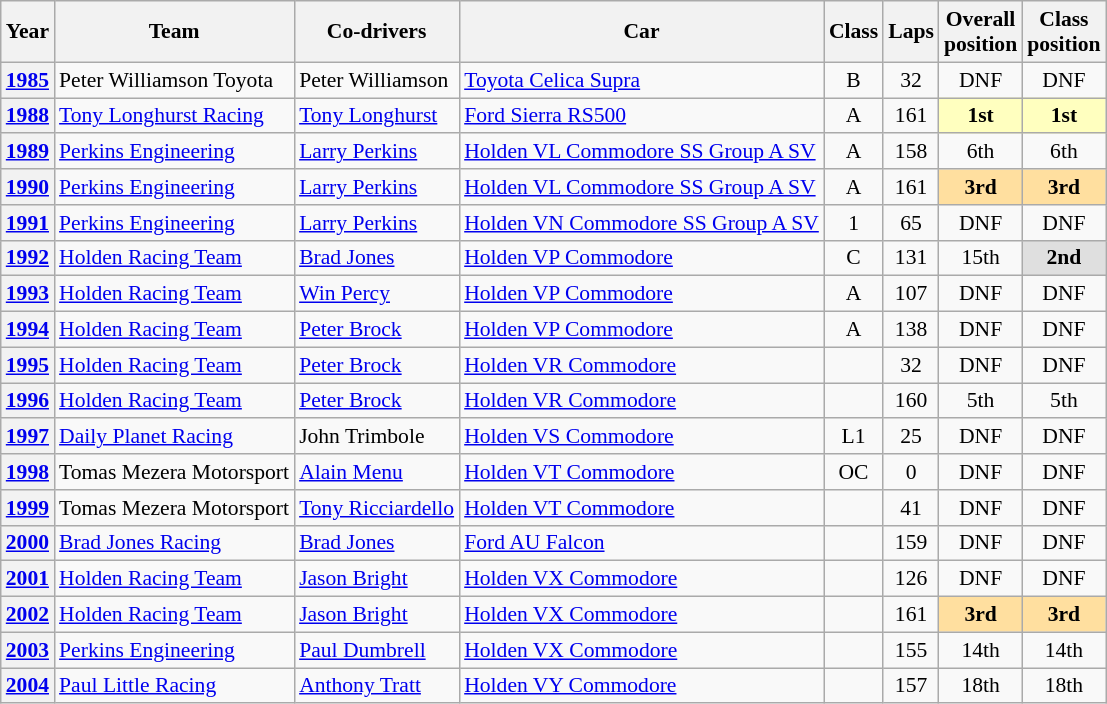<table class="wikitable" style="text-align:center; font-size:90%">
<tr>
<th>Year</th>
<th>Team</th>
<th>Co-drivers</th>
<th>Car</th>
<th>Class</th>
<th>Laps</th>
<th>Overall<br>position</th>
<th>Class<br>position</th>
</tr>
<tr>
<th><a href='#'>1985</a></th>
<td align="left"> Peter Williamson Toyota</td>
<td align="left"> Peter Williamson</td>
<td align="left"><a href='#'>Toyota Celica Supra</a></td>
<td>B</td>
<td>32</td>
<td>DNF</td>
<td>DNF</td>
</tr>
<tr>
<th><a href='#'>1988</a></th>
<td align="left"> <a href='#'>Tony Longhurst Racing</a></td>
<td align="left"> <a href='#'>Tony Longhurst</a></td>
<td align="left"><a href='#'>Ford Sierra RS500</a></td>
<td>A</td>
<td>161</td>
<td style="background:#ffffbf;"><strong>1st</strong></td>
<td style="background:#ffffbf;"><strong>1st</strong></td>
</tr>
<tr>
<th><a href='#'>1989</a></th>
<td align="left"> <a href='#'>Perkins Engineering</a></td>
<td align="left"> <a href='#'>Larry Perkins</a></td>
<td align="left"><a href='#'>Holden VL Commodore SS Group A SV</a></td>
<td>A</td>
<td>158</td>
<td>6th</td>
<td>6th</td>
</tr>
<tr>
<th><a href='#'>1990</a></th>
<td align="left"> <a href='#'>Perkins Engineering</a></td>
<td align="left"> <a href='#'>Larry Perkins</a></td>
<td align="left"><a href='#'>Holden VL Commodore SS Group A SV</a></td>
<td>A</td>
<td>161</td>
<td style="background:#ffdf9f;"><strong>3rd</strong></td>
<td style="background:#ffdf9f;"><strong>3rd</strong></td>
</tr>
<tr>
<th><a href='#'>1991</a></th>
<td align="left"> <a href='#'>Perkins Engineering</a></td>
<td align="left"> <a href='#'>Larry Perkins</a></td>
<td align="left"><a href='#'>Holden VN Commodore SS Group A SV</a></td>
<td>1</td>
<td>65</td>
<td>DNF</td>
<td>DNF</td>
</tr>
<tr>
<th><a href='#'>1992</a></th>
<td align="left"> <a href='#'>Holden Racing Team</a></td>
<td align="left"> <a href='#'>Brad Jones</a></td>
<td align="left"><a href='#'>Holden VP Commodore</a></td>
<td>C</td>
<td>131</td>
<td>15th</td>
<td style="background:#dfdfdf;"><strong>2nd</strong></td>
</tr>
<tr>
<th><a href='#'>1993</a></th>
<td align="left"> <a href='#'>Holden Racing Team</a></td>
<td align="left"> <a href='#'>Win Percy</a></td>
<td align="left"><a href='#'>Holden VP Commodore</a></td>
<td>A</td>
<td>107</td>
<td>DNF</td>
<td>DNF</td>
</tr>
<tr>
<th><a href='#'>1994</a></th>
<td align="left"> <a href='#'>Holden Racing Team</a></td>
<td align="left"> <a href='#'>Peter Brock</a></td>
<td align="left"><a href='#'>Holden VP Commodore</a></td>
<td>A</td>
<td>138</td>
<td>DNF</td>
<td>DNF</td>
</tr>
<tr>
<th><a href='#'>1995</a></th>
<td align="left"> <a href='#'>Holden Racing Team</a></td>
<td align="left"> <a href='#'>Peter Brock</a></td>
<td align="left"><a href='#'>Holden VR Commodore</a></td>
<td></td>
<td>32</td>
<td>DNF</td>
<td>DNF</td>
</tr>
<tr>
<th><a href='#'>1996</a></th>
<td align="left"> <a href='#'>Holden Racing Team</a></td>
<td align="left"> <a href='#'>Peter Brock</a></td>
<td align="left"><a href='#'>Holden VR Commodore</a></td>
<td></td>
<td>160</td>
<td>5th</td>
<td>5th</td>
</tr>
<tr>
<th><a href='#'>1997</a></th>
<td align="left"> <a href='#'>Daily Planet Racing</a></td>
<td align="left"> John Trimbole</td>
<td align="left"><a href='#'>Holden VS Commodore</a></td>
<td>L1</td>
<td>25</td>
<td>DNF</td>
<td>DNF</td>
</tr>
<tr>
<th><a href='#'>1998</a></th>
<td align="left"> Tomas Mezera Motorsport</td>
<td align="left"> <a href='#'>Alain Menu</a></td>
<td align="left"><a href='#'>Holden VT Commodore</a></td>
<td>OC</td>
<td>0</td>
<td>DNF</td>
<td>DNF</td>
</tr>
<tr>
<th><a href='#'>1999</a></th>
<td align="left"> Tomas Mezera Motorsport</td>
<td align="left"> <a href='#'>Tony Ricciardello</a></td>
<td align="left"><a href='#'>Holden VT Commodore</a></td>
<td></td>
<td>41</td>
<td>DNF</td>
<td>DNF</td>
</tr>
<tr>
<th><a href='#'>2000</a></th>
<td align="left"> <a href='#'>Brad Jones Racing</a></td>
<td align="left"> <a href='#'>Brad Jones</a></td>
<td align="left"><a href='#'>Ford AU Falcon</a></td>
<td></td>
<td>159</td>
<td>DNF</td>
<td>DNF</td>
</tr>
<tr>
<th><a href='#'>2001</a></th>
<td align="left"> <a href='#'>Holden Racing Team</a></td>
<td align="left"> <a href='#'>Jason Bright</a></td>
<td align="left"><a href='#'>Holden VX Commodore</a></td>
<td></td>
<td>126</td>
<td>DNF</td>
<td>DNF</td>
</tr>
<tr>
<th><a href='#'>2002</a></th>
<td align="left"> <a href='#'>Holden Racing Team</a></td>
<td align="left"> <a href='#'>Jason Bright</a></td>
<td align="left"><a href='#'>Holden VX Commodore</a></td>
<td></td>
<td>161</td>
<td style="background:#ffdf9f;"><strong>3rd</strong></td>
<td style="background:#ffdf9f;"><strong>3rd</strong></td>
</tr>
<tr>
<th><a href='#'>2003</a></th>
<td align="left"> <a href='#'>Perkins Engineering</a></td>
<td align="left"> <a href='#'>Paul Dumbrell</a></td>
<td align="left"><a href='#'>Holden VX Commodore</a></td>
<td></td>
<td>155</td>
<td>14th</td>
<td>14th</td>
</tr>
<tr>
<th><a href='#'>2004</a></th>
<td align="left"> <a href='#'>Paul Little Racing</a></td>
<td align="left"> <a href='#'>Anthony Tratt</a></td>
<td align="left"><a href='#'>Holden VY Commodore</a></td>
<td></td>
<td>157</td>
<td>18th</td>
<td>18th</td>
</tr>
</table>
